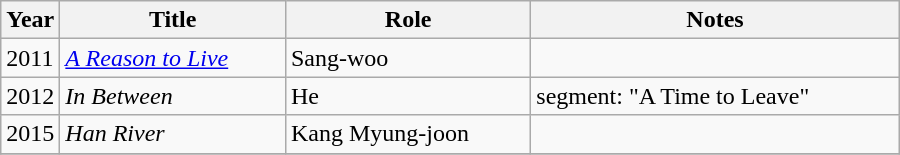<table class="wikitable" style="width:600px">
<tr>
<th width=10>Year</th>
<th>Title</th>
<th>Role</th>
<th>Notes</th>
</tr>
<tr>
<td>2011</td>
<td><em><a href='#'>A Reason to Live</a></em></td>
<td>Sang-woo</td>
<td></td>
</tr>
<tr>
<td>2012</td>
<td><em>In Between</em></td>
<td>He</td>
<td>segment: "A Time to Leave"</td>
</tr>
<tr>
<td>2015</td>
<td><em>Han River</em></td>
<td>Kang Myung-joon</td>
<td></td>
</tr>
<tr>
</tr>
</table>
